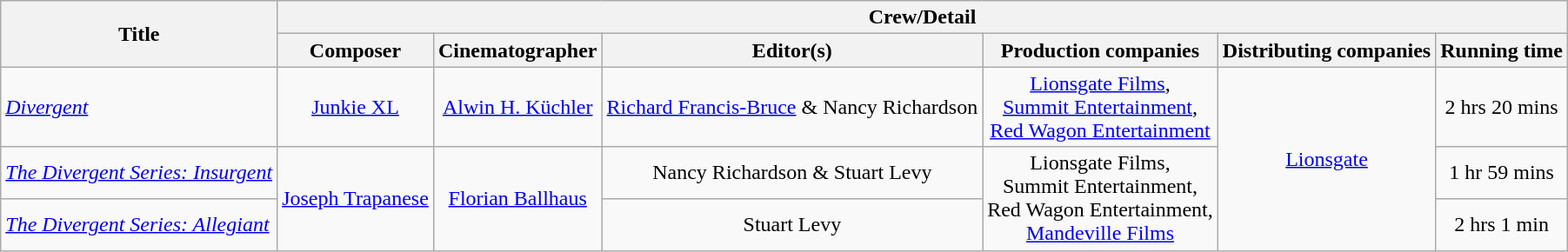<table class="wikitable plainrowheaders" style="text-align:center;">
<tr>
<th rowspan="2">Title</th>
<th colspan="7">Crew/Detail</th>
</tr>
<tr>
<th>Composer</th>
<th>Cinematographer</th>
<th>Editor(s)</th>
<th>Production companies</th>
<th>Distributing companies</th>
<th>Running time</th>
</tr>
<tr>
<td style="text-align:left"><em><a href='#'>Divergent</a></em></td>
<td><a href='#'>Junkie XL</a></td>
<td><a href='#'>Alwin H. Küchler</a></td>
<td><a href='#'>Richard Francis-Bruce</a> & Nancy Richardson</td>
<td><a href='#'>Lionsgate Films</a>, <br><a href='#'>Summit Entertainment</a>, <br><a href='#'>Red Wagon Entertainment</a></td>
<td rowspan="3"><a href='#'>Lionsgate</a></td>
<td>2 hrs 20 mins</td>
</tr>
<tr>
<td style="text-align:left"><em><a href='#'>The Divergent Series: Insurgent</a></em></td>
<td rowspan="2"><a href='#'>Joseph Trapanese</a></td>
<td rowspan="2"><a href='#'>Florian Ballhaus</a></td>
<td>Nancy Richardson & Stuart Levy</td>
<td rowspan="2">Lionsgate Films, <br>Summit Entertainment, <br>Red Wagon Entertainment, <br><a href='#'>Mandeville Films</a></td>
<td>1 hr 59 mins</td>
</tr>
<tr>
<td style="text-align:left"><em><a href='#'>The Divergent Series: Allegiant</a></em></td>
<td>Stuart Levy</td>
<td>2 hrs 1 min</td>
</tr>
</table>
